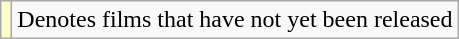<table class="wikitable">
<tr>
<td style="background:#ffc;"></td>
<td>Denotes films that have not yet been released</td>
</tr>
</table>
